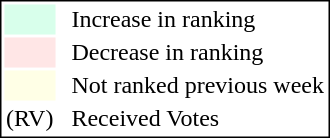<table style="border:1px solid black;">
<tr>
<td style="background:#D8FFEB; width:20px;"></td>
<td> </td>
<td>Increase in ranking</td>
</tr>
<tr>
<td style="background:#FFE6E6; width:20px;"></td>
<td> </td>
<td>Decrease in ranking</td>
</tr>
<tr>
<td style="background:#FFFFE6; width:20px;"></td>
<td> </td>
<td>Not ranked previous week</td>
</tr>
<tr>
<td>(RV)</td>
<td> </td>
<td>Received Votes</td>
</tr>
</table>
